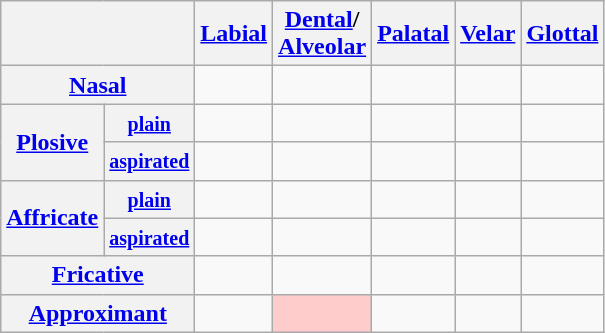<table class="wikitable" style="text-align: center">
<tr>
<th colspan="2"></th>
<th><a href='#'>Labial</a></th>
<th><a href='#'>Dental</a>/<br><a href='#'>Alveolar</a></th>
<th><a href='#'>Palatal</a></th>
<th><a href='#'>Velar</a></th>
<th><a href='#'>Glottal</a></th>
</tr>
<tr>
<th colspan="2"><a href='#'>Nasal</a></th>
<td></td>
<td></td>
<td></td>
<td></td>
<td></td>
</tr>
<tr>
<th rowspan="2"><a href='#'>Plosive</a></th>
<th><small><a href='#'>plain</a></small></th>
<td></td>
<td></td>
<td></td>
<td></td>
<td></td>
</tr>
<tr>
<th><small><a href='#'>aspirated</a></small></th>
<td></td>
<td></td>
<td></td>
<td></td>
<td></td>
</tr>
<tr>
<th rowspan="2"><a href='#'>Affricate</a></th>
<th><small><a href='#'>plain</a></small></th>
<td></td>
<td></td>
<td></td>
<td></td>
<td></td>
</tr>
<tr>
<th><small><a href='#'>aspirated</a></small></th>
<td></td>
<td></td>
<td></td>
<td></td>
<td></td>
</tr>
<tr>
<th colspan="2"><a href='#'>Fricative</a></th>
<td></td>
<td></td>
<td></td>
<td></td>
<td></td>
</tr>
<tr>
<th colspan="2"><a href='#'>Approximant</a></th>
<td></td>
<td style="background-color: #fcc"></td>
<td></td>
<td></td>
<td></td>
</tr>
</table>
